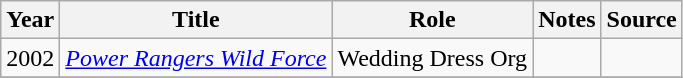<table class="wikitable sortable plainrowheaders">
<tr>
<th>Year</th>
<th>Title</th>
<th>Role</th>
<th class="unsortable">Notes</th>
<th class="unsortable">Source</th>
</tr>
<tr>
<td>2002</td>
<td><em><a href='#'>Power Rangers Wild Force</a></em></td>
<td>Wedding Dress Org</td>
<td></td>
<td></td>
</tr>
<tr>
</tr>
</table>
